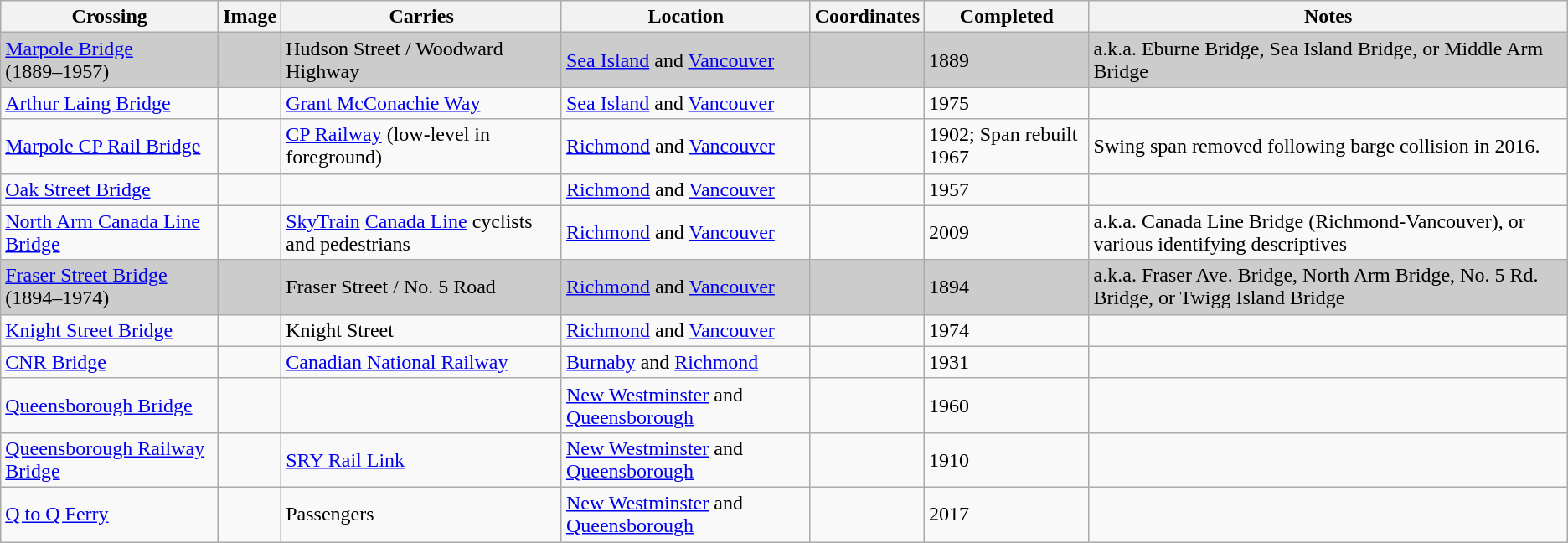<table class=wikitable>
<tr>
<th>Crossing</th>
<th>Image</th>
<th>Carries</th>
<th>Location</th>
<th>Coordinates</th>
<th>Completed</th>
<th>Notes</th>
</tr>
<tr style="background:#cccccc;">
<td><a href='#'>Marpole Bridge</a><br>(1889–1957)</td>
<td></td>
<td>Hudson Street / Woodward Highway</td>
<td><a href='#'>Sea Island</a> and <a href='#'>Vancouver</a></td>
<td></td>
<td>1889</td>
<td>a.k.a. Eburne Bridge, Sea Island Bridge, or Middle Arm Bridge</td>
</tr>
<tr>
<td><a href='#'>Arthur Laing Bridge</a></td>
<td></td>
<td><a href='#'>Grant McConachie Way</a></td>
<td><a href='#'>Sea Island</a> and <a href='#'>Vancouver</a></td>
<td></td>
<td>1975</td>
<td></td>
</tr>
<tr>
<td><a href='#'>Marpole CP Rail Bridge</a></td>
<td></td>
<td><a href='#'>CP Railway</a> (low-level in foreground)</td>
<td><a href='#'>Richmond</a> and <a href='#'>Vancouver</a></td>
<td></td>
<td>1902; Span rebuilt 1967</td>
<td>Swing span removed following barge collision in 2016.</td>
</tr>
<tr>
<td><a href='#'>Oak Street Bridge</a></td>
<td></td>
<td></td>
<td><a href='#'>Richmond</a> and <a href='#'>Vancouver</a></td>
<td></td>
<td>1957</td>
<td></td>
</tr>
<tr>
<td><a href='#'>North Arm Canada Line Bridge</a></td>
<td></td>
<td><a href='#'>SkyTrain</a> <a href='#'>Canada Line</a> cyclists and pedestrians</td>
<td><a href='#'>Richmond</a> and <a href='#'>Vancouver</a></td>
<td></td>
<td>2009</td>
<td>a.k.a. Canada Line Bridge (Richmond-Vancouver), or various identifying descriptives</td>
</tr>
<tr style="background:#cccccc;">
<td><a href='#'>Fraser Street Bridge</a><br>(1894–1974)</td>
<td></td>
<td>Fraser Street / No. 5 Road</td>
<td><a href='#'>Richmond</a> and <a href='#'>Vancouver</a></td>
<td></td>
<td>1894</td>
<td>a.k.a. Fraser Ave. Bridge, North Arm Bridge, No. 5 Rd. Bridge, or Twigg Island Bridge</td>
</tr>
<tr>
<td><a href='#'>Knight Street Bridge</a></td>
<td></td>
<td>Knight Street</td>
<td><a href='#'>Richmond</a> and <a href='#'>Vancouver</a></td>
<td></td>
<td>1974</td>
<td></td>
</tr>
<tr>
<td><a href='#'>CNR Bridge</a></td>
<td></td>
<td><a href='#'>Canadian National Railway</a></td>
<td><a href='#'>Burnaby</a> and <a href='#'>Richmond</a></td>
<td></td>
<td>1931</td>
<td></td>
</tr>
<tr>
<td><a href='#'>Queensborough Bridge</a></td>
<td></td>
<td></td>
<td><a href='#'>New Westminster</a> and <a href='#'>Queensborough</a></td>
<td></td>
<td>1960</td>
<td></td>
</tr>
<tr>
<td><a href='#'>Queensborough Railway Bridge</a></td>
<td></td>
<td><a href='#'>SRY Rail Link</a></td>
<td><a href='#'>New Westminster</a> and <a href='#'>Queensborough</a></td>
<td></td>
<td>1910</td>
<td></td>
</tr>
<tr>
<td><a href='#'>Q to Q Ferry</a></td>
<td></td>
<td>Passengers</td>
<td><a href='#'>New Westminster</a> and <a href='#'>Queensborough</a></td>
<td></td>
<td>2017</td>
<td></td>
</tr>
</table>
